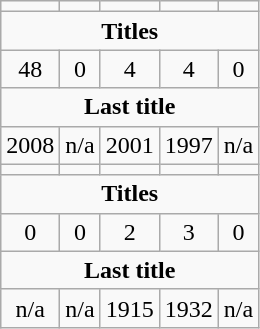<table class="wikitable" border="0">
<tr>
<td></td>
<td></td>
<td></td>
<td></td>
<td></td>
</tr>
<tr>
<td colspan="5" align="center"><strong>Titles</strong></td>
</tr>
<tr>
<td align="center">48</td>
<td align="center">0</td>
<td align="center">4</td>
<td align="center">4</td>
<td align="center">0</td>
</tr>
<tr>
<td colspan="5" align="center"><strong>Last title</strong></td>
</tr>
<tr>
<td align="center">2008</td>
<td align="center">n/a</td>
<td align="center">2001</td>
<td align="center">1997</td>
<td align="center">n/a</td>
</tr>
<tr>
<td></td>
<td></td>
<td></td>
<td></td>
<td></td>
</tr>
<tr>
<td colspan="5" align="center"><strong>Titles</strong></td>
</tr>
<tr>
<td align="center">0</td>
<td align="center">0</td>
<td align="center">2</td>
<td align="center">3</td>
<td align="center">0</td>
</tr>
<tr>
<td colspan="5" align="center"><strong>Last title</strong></td>
</tr>
<tr>
<td align="center">n/a</td>
<td align="center">n/a</td>
<td align="center">1915</td>
<td align="center">1932</td>
<td align="center">n/a</td>
</tr>
</table>
